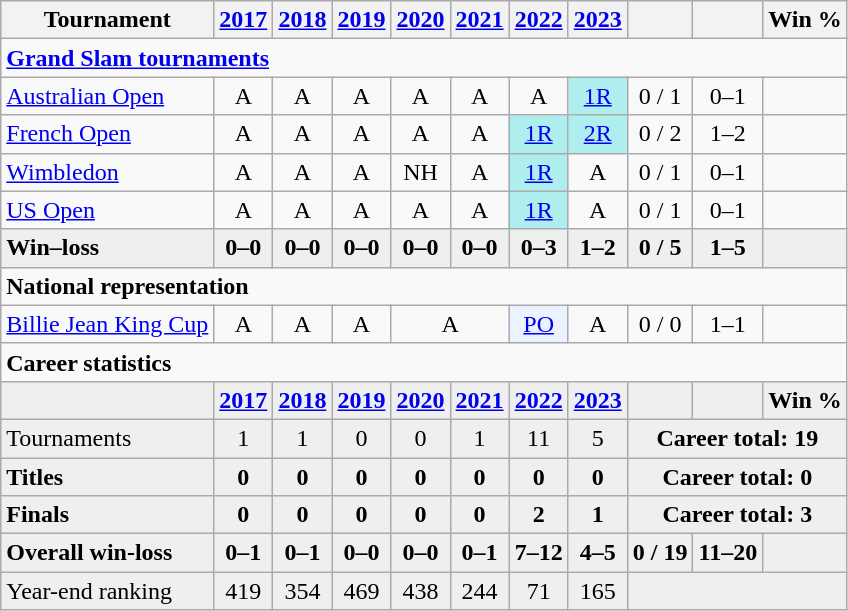<table class="wikitable" style="text-align:center">
<tr>
<th>Tournament</th>
<th><a href='#'>2017</a></th>
<th><a href='#'>2018</a></th>
<th><a href='#'>2019</a></th>
<th><a href='#'>2020</a></th>
<th><a href='#'>2021</a></th>
<th><a href='#'>2022</a></th>
<th><a href='#'>2023</a></th>
<th></th>
<th></th>
<th>Win %</th>
</tr>
<tr>
<td colspan="11" align=left><strong><a href='#'>Grand Slam tournaments</a></strong></td>
</tr>
<tr>
<td align="left"><a href='#'>Australian Open</a></td>
<td>A</td>
<td>A</td>
<td>A</td>
<td>A</td>
<td>A</td>
<td>A</td>
<td bgcolor="#afeeee"><a href='#'>1R</a></td>
<td>0 / 1</td>
<td>0–1</td>
<td></td>
</tr>
<tr>
<td align="left"><a href='#'>French Open</a></td>
<td>A</td>
<td>A</td>
<td>A</td>
<td>A</td>
<td>A</td>
<td bgcolor="#afeeee"><a href='#'>1R</a></td>
<td bgcolor="#afeeee"><a href='#'>2R</a></td>
<td>0 / 2</td>
<td>1–2</td>
<td></td>
</tr>
<tr>
<td align="left"><a href='#'>Wimbledon</a></td>
<td>A</td>
<td>A</td>
<td>A</td>
<td>NH</td>
<td>A</td>
<td bgcolor="#afeeee"><a href='#'>1R</a></td>
<td>A</td>
<td>0 / 1</td>
<td>0–1</td>
<td></td>
</tr>
<tr>
<td align="left"><a href='#'>US Open</a></td>
<td>A</td>
<td>A</td>
<td>A</td>
<td>A</td>
<td>A</td>
<td bgcolor="afeeee"><a href='#'>1R</a></td>
<td>A</td>
<td>0 / 1</td>
<td>0–1</td>
<td></td>
</tr>
<tr style="background:#efefef;font-weight:bold">
<td align="left">Win–loss</td>
<td>0–0</td>
<td>0–0</td>
<td>0–0</td>
<td>0–0</td>
<td>0–0</td>
<td>0–3</td>
<td>1–2</td>
<td>0 / 5</td>
<td>1–5</td>
<td></td>
</tr>
<tr>
<td colspan="11" align=left><strong>National representation</strong></td>
</tr>
<tr>
<td align=left><a href='#'>Billie Jean King Cup</a></td>
<td>A</td>
<td>A</td>
<td>A</td>
<td colspan="2">A</td>
<td bgcolor=ecf2ff><a href='#'>PO</a></td>
<td>A</td>
<td>0 / 0</td>
<td>1–1</td>
<td></td>
</tr>
<tr>
<td colspan="11" align=left><strong>Career statistics</strong></td>
</tr>
<tr style="background:#efefef;font-weight:bold">
<td></td>
<td><a href='#'>2017</a></td>
<td><a href='#'>2018</a></td>
<td><a href='#'>2019</a></td>
<td><a href='#'>2020</a></td>
<td><a href='#'>2021</a></td>
<td><a href='#'>2022</a></td>
<td><a href='#'>2023</a></td>
<td></td>
<td></td>
<td>Win %</td>
</tr>
<tr bgcolor=efefef>
<td align=left>Tournaments</td>
<td>1</td>
<td>1</td>
<td>0</td>
<td>0</td>
<td>1</td>
<td>11</td>
<td>5</td>
<td colspan="3"><strong>Career total: 19</strong></td>
</tr>
<tr style="background:#efefef;font-weight:bold">
<td align=left>Titles</td>
<td>0</td>
<td>0</td>
<td>0</td>
<td>0</td>
<td>0</td>
<td>0</td>
<td>0</td>
<td colspan="3">Career total: 0</td>
</tr>
<tr style="background:#efefef;font-weight:bold">
<td align=left>Finals</td>
<td>0</td>
<td>0</td>
<td>0</td>
<td>0</td>
<td>0</td>
<td>2</td>
<td>1</td>
<td colspan="3">Career total: 3</td>
</tr>
<tr style="background:#efefef;font-weight:bold">
<td align=left>Overall win-loss</td>
<td>0–1</td>
<td>0–1</td>
<td>0–0</td>
<td>0–0</td>
<td>0–1</td>
<td>7–12</td>
<td>4–5</td>
<td>0 / 19</td>
<td>11–20</td>
<td></td>
</tr>
<tr bgcolor=efefef>
<td align=left>Year-end ranking</td>
<td>419</td>
<td>354</td>
<td>469</td>
<td>438</td>
<td>244</td>
<td>71</td>
<td>165</td>
<td colspan="3"></td>
</tr>
</table>
